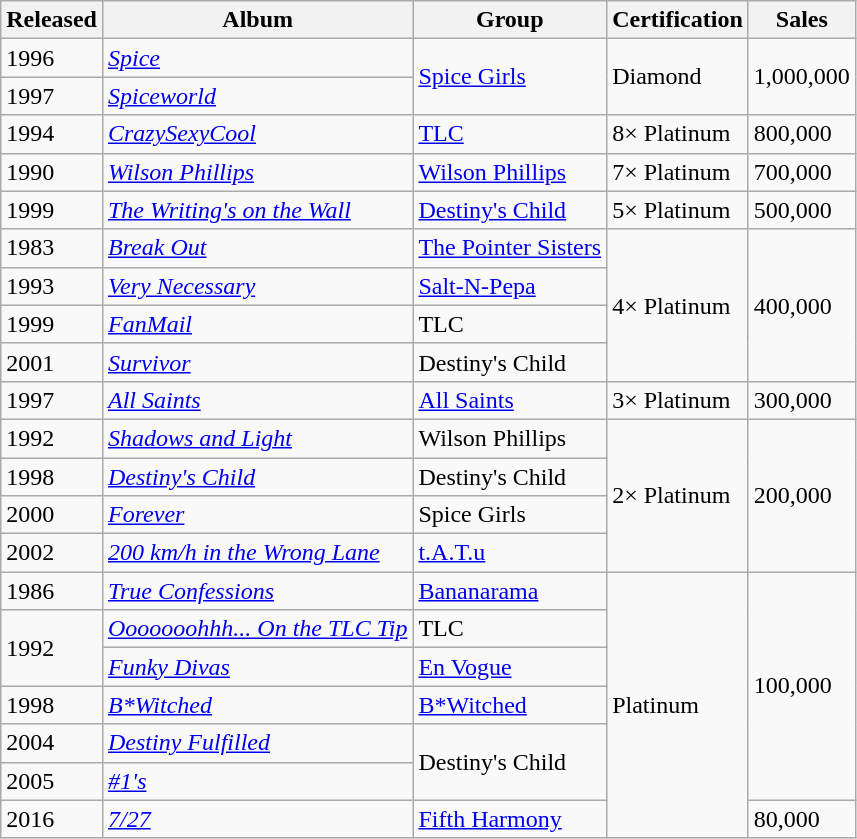<table class="wikitable">
<tr>
<th>Released</th>
<th>Album</th>
<th>Group</th>
<th>Certification</th>
<th>Sales<br> </th>
</tr>
<tr>
<td>1996</td>
<td><em><a href='#'>Spice</a></em></td>
<td rowspan="2"><a href='#'>Spice Girls</a></td>
<td rowspan="2">Diamond</td>
<td rowspan="2">1,000,000</td>
</tr>
<tr>
<td>1997</td>
<td><em><a href='#'>Spiceworld</a></em></td>
</tr>
<tr>
<td>1994</td>
<td><em><a href='#'>CrazySexyCool</a></em></td>
<td><a href='#'>TLC</a></td>
<td>8× Platinum</td>
<td>800,000</td>
</tr>
<tr>
<td>1990</td>
<td><em><a href='#'>Wilson Phillips</a></em></td>
<td><a href='#'>Wilson Phillips</a></td>
<td>7× Platinum</td>
<td>700,000</td>
</tr>
<tr>
<td>1999</td>
<td><em><a href='#'>The Writing's on the Wall</a></em></td>
<td><a href='#'>Destiny's Child</a></td>
<td>5× Platinum</td>
<td>500,000</td>
</tr>
<tr>
<td>1983</td>
<td><em><a href='#'>Break Out</a></em></td>
<td><a href='#'>The Pointer Sisters</a></td>
<td rowspan="4">4× Platinum</td>
<td rowspan="4">400,000</td>
</tr>
<tr>
<td>1993</td>
<td><em><a href='#'>Very Necessary</a></em></td>
<td><a href='#'>Salt-N-Pepa</a></td>
</tr>
<tr>
<td>1999</td>
<td><em><a href='#'>FanMail</a></em></td>
<td>TLC</td>
</tr>
<tr>
<td>2001</td>
<td><em><a href='#'>Survivor</a></em></td>
<td>Destiny's Child</td>
</tr>
<tr>
<td>1997</td>
<td><em><a href='#'>All Saints</a></em></td>
<td><a href='#'>All Saints</a></td>
<td>3× Platinum</td>
<td>300,000</td>
</tr>
<tr>
<td>1992</td>
<td><em><a href='#'>Shadows and Light</a></em></td>
<td>Wilson Phillips</td>
<td rowspan="4">2× Platinum</td>
<td rowspan="4">200,000</td>
</tr>
<tr>
<td>1998</td>
<td><em><a href='#'>Destiny's Child</a></em></td>
<td>Destiny's Child</td>
</tr>
<tr>
<td>2000</td>
<td><em><a href='#'>Forever</a></em></td>
<td>Spice Girls</td>
</tr>
<tr>
<td>2002</td>
<td><em><a href='#'>200 km/h in the Wrong Lane</a></em></td>
<td><a href='#'>t.A.T.u</a></td>
</tr>
<tr>
<td>1986</td>
<td><em><a href='#'>True Confessions</a></em></td>
<td><a href='#'>Bananarama</a></td>
<td rowspan="7">Platinum</td>
<td rowspan="6">100,000</td>
</tr>
<tr>
<td rowspan="2">1992</td>
<td><em><a href='#'>Ooooooohhh... On the TLC Tip</a></em></td>
<td>TLC</td>
</tr>
<tr>
<td><em><a href='#'>Funky Divas</a></em></td>
<td><a href='#'>En Vogue</a></td>
</tr>
<tr>
<td>1998</td>
<td><em><a href='#'>B*Witched</a></em></td>
<td><a href='#'>B*Witched</a></td>
</tr>
<tr>
<td>2004</td>
<td><em><a href='#'>Destiny Fulfilled</a></em></td>
<td rowspan="2">Destiny's Child</td>
</tr>
<tr>
<td>2005</td>
<td><a href='#'><em>#1's</em></a></td>
</tr>
<tr>
<td>2016</td>
<td><em><a href='#'>7/27</a></em></td>
<td><a href='#'>Fifth Harmony</a></td>
<td>80,000</td>
</tr>
</table>
